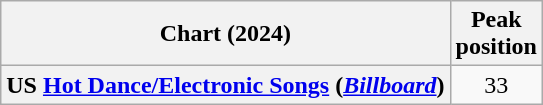<table class="wikitable sortable plainrowheaders" style="text-align:center">
<tr>
<th scope="col">Chart (2024)</th>
<th scope="col">Peak<br>position</th>
</tr>
<tr>
<th scope="row">US <a href='#'>Hot Dance/Electronic Songs</a> (<em><a href='#'>Billboard</a></em>)</th>
<td>33</td>
</tr>
</table>
